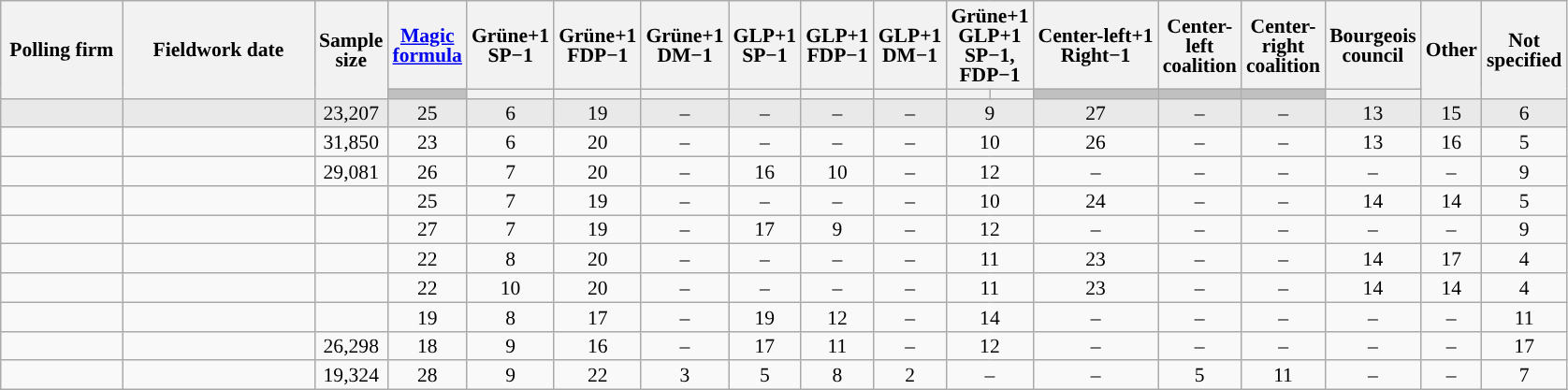<table class="wikitable" style="text-align:center;font-size:90%;line-height:14px;">
<tr style="height:40px;">
<th style="width:80px;" rowspan=2>Polling firm</th>
<th style="width:130px;" rowspan=2>Fieldwork date</th>
<th style="width:35px;" rowspan=2>Sample<br>size</th>
<th><a href='#'>Magic<br>formula</a></th>
<th>Grüne+1<br>SP−1</th>
<th>Grüne+1<br>FDP−1</th>
<th>Grüne+1<br>DM−1</th>
<th>GLP+1<br>SP−1</th>
<th>GLP+1<br>FDP−1</th>
<th>GLP+1<br>DM−1</th>
<th colspan=2>Grüne+1<br>GLP+1<br>SP−1,<br>FDP−1</th>
<th>Center-left+1<br>Right−1</th>
<th>Center-<br>left<br>coalition</th>
<th>Center-<br>right<br>coalition</th>
<th>Bourgeois<br>council</th>
<th rowspan=2>Other</th>
<th rowspan=2>Not<br>specified</th>
</tr>
<tr>
<th style="background:#c0c0c0;"></th>
<th style="background:"></th>
<th style="background:"></th>
<th style="background:"></th>
<th style="background:"></th>
<th style="background:"></th>
<th style="background:"></th>
<th style="background:"></th>
<th style="background:"></th>
<th style="background:#c0c0c0;"></th>
<th style="background:#c0c0c0;"></th>
<th style="background:#c0c0c0;"></th>
<th style="background:"></th>
</tr>
<tr style="background:#E9E9E9;">
<td></td>
<td></td>
<td>23,207</td>
<td>25</td>
<td>6</td>
<td>19</td>
<td>–</td>
<td>–</td>
<td>–</td>
<td>–</td>
<td colspan=2>9</td>
<td>27</td>
<td>–</td>
<td>–</td>
<td>13</td>
<td>15</td>
<td>6</td>
</tr>
<tr>
<td></td>
<td></td>
<td>31,850</td>
<td>23</td>
<td>6</td>
<td>20</td>
<td>–</td>
<td>–</td>
<td>–</td>
<td>–</td>
<td colspan=2>10</td>
<td>26</td>
<td>–</td>
<td>–</td>
<td>13</td>
<td>16</td>
<td>5</td>
</tr>
<tr>
<td></td>
<td></td>
<td>29,081</td>
<td>26</td>
<td>7</td>
<td>20</td>
<td>–</td>
<td>16</td>
<td>10</td>
<td>–</td>
<td colspan=2>12</td>
<td>–</td>
<td>–</td>
<td>–</td>
<td>–</td>
<td>–</td>
<td>9</td>
</tr>
<tr>
<td></td>
<td></td>
<td></td>
<td>25</td>
<td>7</td>
<td>19</td>
<td>–</td>
<td>–</td>
<td>–</td>
<td>–</td>
<td colspan=2>10</td>
<td>24</td>
<td>–</td>
<td>–</td>
<td>14</td>
<td>14</td>
<td>5</td>
</tr>
<tr>
<td></td>
<td></td>
<td></td>
<td>27</td>
<td>7</td>
<td>19</td>
<td>–</td>
<td>17</td>
<td>9</td>
<td>–</td>
<td colspan=2>12</td>
<td>–</td>
<td>–</td>
<td>–</td>
<td>–</td>
<td>–</td>
<td>9</td>
</tr>
<tr>
<td></td>
<td></td>
<td></td>
<td>22</td>
<td>8</td>
<td>20</td>
<td>–</td>
<td>–</td>
<td>–</td>
<td>–</td>
<td colspan=2>11</td>
<td>23</td>
<td>–</td>
<td>–</td>
<td>14</td>
<td>17</td>
<td>4</td>
</tr>
<tr>
<td></td>
<td></td>
<td></td>
<td>22</td>
<td>10</td>
<td>20</td>
<td>–</td>
<td>–</td>
<td>–</td>
<td>–</td>
<td colspan=2>11</td>
<td>23</td>
<td>–</td>
<td>–</td>
<td>14</td>
<td>14</td>
<td>4</td>
</tr>
<tr>
<td></td>
<td></td>
<td></td>
<td>19</td>
<td>8</td>
<td>17</td>
<td>–</td>
<td>19</td>
<td>12</td>
<td>–</td>
<td colspan=2>14</td>
<td>–</td>
<td>–</td>
<td>–</td>
<td>–</td>
<td>–</td>
<td>11</td>
</tr>
<tr>
<td></td>
<td></td>
<td>26,298</td>
<td>18</td>
<td>9</td>
<td>16</td>
<td>–</td>
<td>17</td>
<td>11</td>
<td>–</td>
<td colspan=2>12</td>
<td>–</td>
<td>–</td>
<td>–</td>
<td>–</td>
<td>–</td>
<td>17</td>
</tr>
<tr>
<td></td>
<td></td>
<td>19,324</td>
<td>28</td>
<td>9</td>
<td>22</td>
<td>3</td>
<td>5</td>
<td>8</td>
<td>2</td>
<td colspan=2>–</td>
<td>–</td>
<td>5</td>
<td>11</td>
<td>–</td>
<td>–</td>
<td>7</td>
</tr>
</table>
